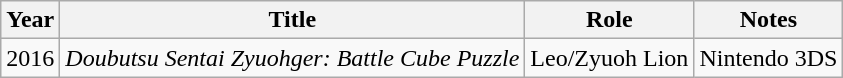<table class="wikitable">
<tr>
<th>Year</th>
<th>Title</th>
<th>Role</th>
<th>Notes</th>
</tr>
<tr>
<td>2016</td>
<td><em>Doubutsu Sentai Zyuohger: Battle Cube Puzzle</em></td>
<td>Leo/Zyuoh Lion</td>
<td>Nintendo 3DS</td>
</tr>
</table>
